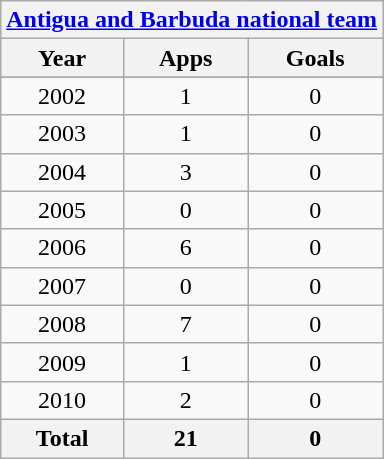<table class="wikitable" style="text-align:center">
<tr>
<th colspan=3><a href='#'>Antigua and Barbuda national team</a></th>
</tr>
<tr>
<th>Year</th>
<th>Apps</th>
<th>Goals</th>
</tr>
<tr>
</tr>
<tr>
<td>2002</td>
<td>1</td>
<td>0</td>
</tr>
<tr>
<td>2003</td>
<td>1</td>
<td>0</td>
</tr>
<tr>
<td>2004</td>
<td>3</td>
<td>0</td>
</tr>
<tr>
<td>2005</td>
<td>0</td>
<td>0</td>
</tr>
<tr>
<td>2006</td>
<td>6</td>
<td>0</td>
</tr>
<tr>
<td>2007</td>
<td>0</td>
<td>0</td>
</tr>
<tr>
<td>2008</td>
<td>7</td>
<td>0</td>
</tr>
<tr>
<td>2009</td>
<td>1</td>
<td>0</td>
</tr>
<tr>
<td>2010</td>
<td>2</td>
<td>0</td>
</tr>
<tr>
<th>Total</th>
<th>21</th>
<th>0</th>
</tr>
</table>
